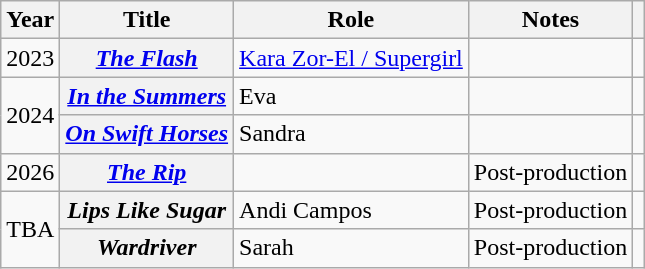<table class="wikitable plainrowheaders">
<tr>
<th>Year</th>
<th>Title</th>
<th>Role</th>
<th>Notes</th>
<th></th>
</tr>
<tr>
<td>2023</td>
<th scope="row"><em><a href='#'>The Flash</a></em></th>
<td><a href='#'>Kara Zor-El / Supergirl</a></td>
<td></td>
<td align="center"></td>
</tr>
<tr>
<td rowspan="2">2024</td>
<th scope="row"><em><a href='#'>In the Summers</a></em></th>
<td>Eva</td>
<td></td>
<td align="center"></td>
</tr>
<tr>
<th scope="row"><em><a href='#'>On Swift Horses</a></em></th>
<td>Sandra</td>
<td></td>
<td align="center"></td>
</tr>
<tr>
<td>2026</td>
<th scope="row"><em><a href='#'>The Rip</a></em></th>
<td></td>
<td>Post-production</td>
<td align="center"></td>
</tr>
<tr>
<td rowspan="2">TBA</td>
<th scope="row"><em>Lips Like Sugar</em></th>
<td>Andi Campos</td>
<td>Post-production</td>
<td align="center"></td>
</tr>
<tr>
<th scope="row"><em>Wardriver</em></th>
<td>Sarah</td>
<td>Post-production</td>
<td align="center"></td>
</tr>
</table>
